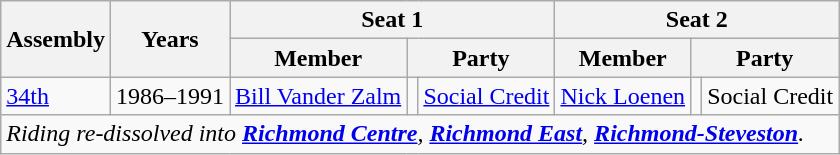<table class="wikitable">
<tr>
<th rowspan="2">Assembly</th>
<th rowspan="2">Years</th>
<th colspan="3">Seat 1</th>
<th colspan="3">Seat 2</th>
</tr>
<tr>
<th>Member</th>
<th colspan="2">Party</th>
<th>Member</th>
<th colspan="2">Party</th>
</tr>
<tr>
<td><a href='#'>34th</a></td>
<td>1986–1991</td>
<td><a href='#'>Bill Vander Zalm</a></td>
<td></td>
<td><a href='#'>Social Credit</a></td>
<td><a href='#'>Nick Loenen</a></td>
<td></td>
<td>Social Credit</td>
</tr>
<tr>
<td colspan="8"><em>Riding re-dissolved into <strong><a href='#'>Richmond Centre</a></strong>, <strong><a href='#'>Richmond East</a></strong>, <strong><a href='#'>Richmond-Steveston</a></strong>.</em></td>
</tr>
</table>
